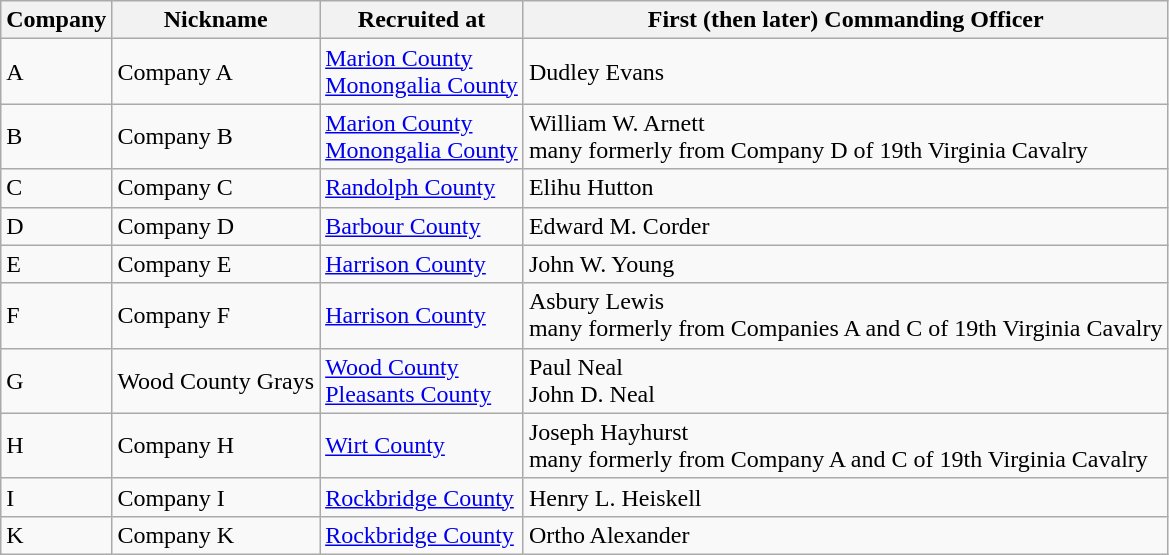<table class="wikitable sortable">
<tr>
<th scope="col">Company</th>
<th scope="col">Nickname</th>
<th scope="col">Recruited at</th>
<th scope="col">First (then later) Commanding Officer<br></th>
</tr>
<tr>
<td>A</td>
<td>Company A</td>
<td><a href='#'>Marion County</a><br><a href='#'>Monongalia County</a></td>
<td>Dudley Evans</td>
</tr>
<tr>
<td>B</td>
<td>Company B</td>
<td><a href='#'>Marion County</a><br><a href='#'>Monongalia County</a></td>
<td>William W. Arnett<br>many formerly from Company D of 19th Virginia Cavalry</td>
</tr>
<tr>
<td>C</td>
<td>Company C</td>
<td><a href='#'>Randolph County</a></td>
<td>Elihu Hutton</td>
</tr>
<tr>
<td>D</td>
<td>Company D</td>
<td><a href='#'>Barbour County</a></td>
<td>Edward M. Corder</td>
</tr>
<tr>
<td>E</td>
<td>Company E</td>
<td><a href='#'>Harrison County</a></td>
<td>John W. Young</td>
</tr>
<tr>
<td>F</td>
<td>Company F</td>
<td><a href='#'>Harrison County</a></td>
<td>Asbury Lewis<br>many formerly from Companies A and C of 19th Virginia Cavalry</td>
</tr>
<tr>
<td>G</td>
<td>Wood County Grays</td>
<td><a href='#'>Wood County</a><br><a href='#'>Pleasants County</a></td>
<td>Paul Neal<br>John D. Neal</td>
</tr>
<tr>
<td>H</td>
<td>Company H</td>
<td><a href='#'>Wirt County</a></td>
<td>Joseph Hayhurst<br>many formerly from Company A and C of 19th Virginia Cavalry</td>
</tr>
<tr>
<td>I</td>
<td>Company I</td>
<td><a href='#'>Rockbridge County</a></td>
<td>Henry L. Heiskell</td>
</tr>
<tr>
<td>K</td>
<td>Company K</td>
<td><a href='#'>Rockbridge County</a></td>
<td>Ortho Alexander</td>
</tr>
</table>
